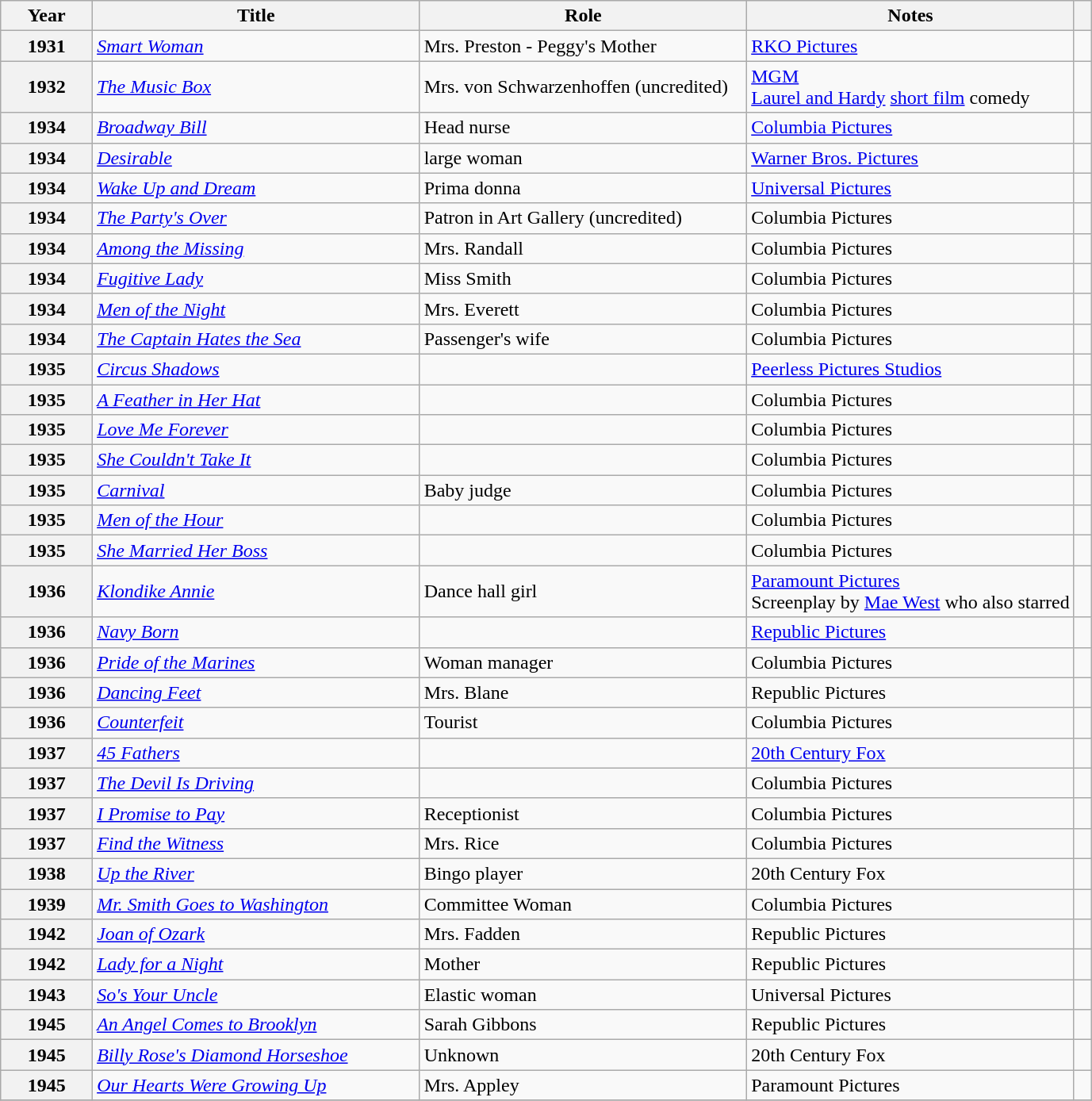<table class="wikitable sortable plainrowheaders">
<tr>
<th scope="col">Year</th>
<th scope="col"  width = 30%>Title</th>
<th scope="col" width = 30% class="unsortable">Role</th>
<th scope="col" width = 30% class="unsortable">Notes</th>
<th scope="col" class="unsortable"></th>
</tr>
<tr>
<th scope="row">1931</th>
<td><em><a href='#'>Smart Woman</a></em></td>
<td>Mrs. Preston - Peggy's Mother</td>
<td><a href='#'>RKO Pictures</a></td>
<td align="center"></td>
</tr>
<tr>
<th scope="row">1932</th>
<td><em><a href='#'>The Music Box</a></em></td>
<td>Mrs. von Schwarzenhoffen (uncredited)</td>
<td><a href='#'>MGM</a><br> <a href='#'>Laurel and Hardy</a> <a href='#'>short film</a> comedy</td>
<td align="center"></td>
</tr>
<tr>
<th scope="row">1934</th>
<td><em><a href='#'>Broadway Bill</a></em></td>
<td>Head nurse</td>
<td><a href='#'>Columbia Pictures</a></td>
<td align="center"></td>
</tr>
<tr>
<th scope="row">1934</th>
<td><em><a href='#'>Desirable</a></em></td>
<td>large woman</td>
<td><a href='#'>Warner Bros. Pictures</a></td>
<td align="center"></td>
</tr>
<tr>
<th scope="row">1934</th>
<td><em><a href='#'>Wake Up and Dream</a></em></td>
<td>Prima donna</td>
<td><a href='#'>Universal Pictures</a></td>
<td align="center"></td>
</tr>
<tr>
<th scope="row">1934</th>
<td><em><a href='#'>The Party's Over</a></em></td>
<td>Patron in Art Gallery (uncredited)</td>
<td>Columbia Pictures</td>
<td align="center"></td>
</tr>
<tr>
<th scope="row">1934</th>
<td><em><a href='#'>Among the Missing</a></em></td>
<td>Mrs. Randall</td>
<td>Columbia Pictures</td>
<td align="center"></td>
</tr>
<tr>
<th scope="row">1934</th>
<td><em><a href='#'>Fugitive Lady</a></em></td>
<td>Miss Smith</td>
<td>Columbia Pictures</td>
<td align="center"></td>
</tr>
<tr>
<th scope="row">1934</th>
<td><em><a href='#'>Men of the Night</a></em></td>
<td>Mrs. Everett</td>
<td>Columbia Pictures</td>
<td align="center"></td>
</tr>
<tr>
<th scope="row">1934</th>
<td><em><a href='#'>The Captain Hates the Sea</a></em></td>
<td>Passenger's wife</td>
<td>Columbia Pictures</td>
<td align="center"></td>
</tr>
<tr>
<th scope="row">1935</th>
<td><em><a href='#'>Circus Shadows</a></em></td>
<td></td>
<td><a href='#'>Peerless Pictures Studios</a></td>
<td align="center"></td>
</tr>
<tr>
<th scope="row">1935</th>
<td><em><a href='#'>A Feather in Her Hat</a></em></td>
<td></td>
<td>Columbia Pictures</td>
<td align="center"></td>
</tr>
<tr>
<th scope="row">1935</th>
<td><em><a href='#'>Love Me Forever</a></em></td>
<td></td>
<td>Columbia Pictures</td>
<td align="center"></td>
</tr>
<tr>
<th scope="row">1935</th>
<td><em><a href='#'>She Couldn't Take It</a></em></td>
<td></td>
<td>Columbia Pictures</td>
<td align="center"></td>
</tr>
<tr>
<th scope="row">1935</th>
<td><em><a href='#'>Carnival</a></em></td>
<td>Baby judge</td>
<td>Columbia Pictures</td>
<td align="center"></td>
</tr>
<tr>
<th scope="row">1935</th>
<td><em><a href='#'>Men of the Hour</a></em></td>
<td></td>
<td>Columbia Pictures</td>
<td align="center"></td>
</tr>
<tr>
<th scope="row">1935</th>
<td><em><a href='#'>She Married Her Boss</a></em></td>
<td></td>
<td>Columbia Pictures</td>
<td align="center"></td>
</tr>
<tr>
<th scope="row">1936</th>
<td><em><a href='#'>Klondike Annie</a></em></td>
<td>Dance hall girl</td>
<td><a href='#'>Paramount Pictures</a><br>Screenplay by <a href='#'>Mae West</a> who also starred</td>
<td align="center"></td>
</tr>
<tr>
<th scope="row">1936</th>
<td><em><a href='#'>Navy Born</a></em></td>
<td></td>
<td><a href='#'>Republic Pictures</a></td>
<td align="center"></td>
</tr>
<tr>
<th scope="row">1936</th>
<td><em><a href='#'>Pride of the Marines</a></em></td>
<td>Woman manager</td>
<td>Columbia Pictures</td>
<td align="center"></td>
</tr>
<tr>
<th scope="row">1936</th>
<td><em><a href='#'>Dancing Feet</a></em></td>
<td>Mrs. Blane</td>
<td>Republic Pictures</td>
<td align="center"></td>
</tr>
<tr>
<th scope="row">1936</th>
<td><em><a href='#'>Counterfeit</a></em></td>
<td>Tourist</td>
<td>Columbia Pictures</td>
<td align="center"></td>
</tr>
<tr>
<th scope="row">1937</th>
<td><em><a href='#'>45 Fathers</a></em></td>
<td></td>
<td><a href='#'>20th Century Fox</a></td>
<td align="center"></td>
</tr>
<tr>
<th scope="row">1937</th>
<td><em><a href='#'>The Devil Is Driving</a></em></td>
<td></td>
<td>Columbia Pictures</td>
<td align="center"></td>
</tr>
<tr>
<th scope="row">1937</th>
<td><em><a href='#'>I Promise to Pay</a></em></td>
<td>Receptionist</td>
<td>Columbia Pictures</td>
<td align="center"></td>
</tr>
<tr>
<th scope="row">1937</th>
<td><em><a href='#'>Find the Witness</a></em></td>
<td>Mrs. Rice</td>
<td>Columbia Pictures</td>
<td align="center"></td>
</tr>
<tr>
<th scope="row">1938</th>
<td><em><a href='#'>Up the River</a></em></td>
<td>Bingo player</td>
<td>20th Century Fox</td>
<td align="center"></td>
</tr>
<tr>
<th scope="row">1939</th>
<td><em><a href='#'>Mr. Smith Goes to Washington</a></em></td>
<td>Committee Woman</td>
<td>Columbia Pictures</td>
<td align="center"></td>
</tr>
<tr>
<th scope="row">1942</th>
<td><em><a href='#'>Joan of Ozark</a></em></td>
<td>Mrs. Fadden</td>
<td>Republic Pictures</td>
<td align="center"></td>
</tr>
<tr>
<th scope="row">1942</th>
<td><em><a href='#'>Lady for a Night</a></em></td>
<td>Mother</td>
<td>Republic Pictures</td>
<td align="center"></td>
</tr>
<tr>
<th scope="row">1943</th>
<td><em><a href='#'>So's Your Uncle</a></em></td>
<td>Elastic woman</td>
<td>Universal Pictures</td>
<td align="center"></td>
</tr>
<tr>
<th scope="row">1945</th>
<td><em><a href='#'>An Angel Comes to Brooklyn</a></em></td>
<td>Sarah Gibbons</td>
<td>Republic Pictures</td>
<td align="center"></td>
</tr>
<tr>
<th scope="row">1945</th>
<td><em><a href='#'>Billy Rose's Diamond Horseshoe</a></em></td>
<td>Unknown</td>
<td>20th Century Fox</td>
<td align="center"></td>
</tr>
<tr>
<th scope="row">1945</th>
<td><em><a href='#'>Our Hearts Were Growing Up</a></em></td>
<td>Mrs. Appley</td>
<td>Paramount Pictures</td>
<td align="center"></td>
</tr>
<tr>
</tr>
</table>
